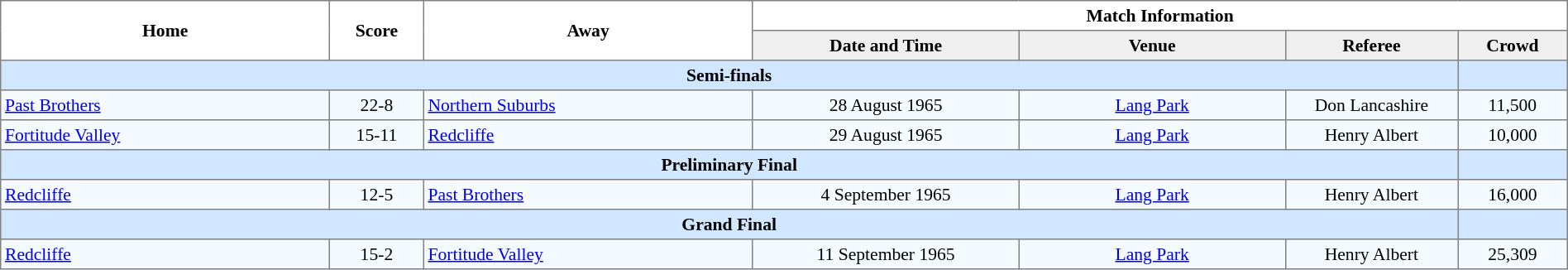<table border="1" cellpadding="3" cellspacing="0" width="100%" style="border-collapse:collapse; font-size:90%; text-align:center;">
<tr>
<th rowspan="2" width="21%">Home</th>
<th rowspan="2" width="6%">Score</th>
<th rowspan="2" width="21%">Away</th>
<th colspan="5">Match Information</th>
</tr>
<tr bgcolor="#EFEFEF">
<th width="17%">Date and Time</th>
<th width="17%">Venue</th>
<th width="11%">Referee</th>
<th>Crowd</th>
</tr>
<tr bgcolor="#D0E7FF">
<td colspan="6"><strong>Semi-finals</strong></td>
<td></td>
</tr>
<tr bgcolor="#F5FAFF">
<td align="left"> <a href='#'>Past Brothers</a></td>
<td>22-8</td>
<td align="left"> <a href='#'>Northern Suburbs</a></td>
<td>28 August 1965</td>
<td><a href='#'>Lang Park</a></td>
<td>Don Lancashire</td>
<td>11,500</td>
</tr>
<tr bgcolor="#F5FAFF">
<td align="left"> <a href='#'>Fortitude Valley</a></td>
<td>15-11</td>
<td align="left"> <a href='#'>Redcliffe</a></td>
<td>29 August 1965</td>
<td><a href='#'>Lang Park</a></td>
<td>Henry Albert</td>
<td>10,000</td>
</tr>
<tr bgcolor="#D0E7FF">
<td colspan="6"><strong>Preliminary Final</strong></td>
<td></td>
</tr>
<tr bgcolor="#F5FAFF">
<td align="left"> <a href='#'>Redcliffe</a></td>
<td>12-5</td>
<td align="left"> <a href='#'>Past Brothers</a></td>
<td>4 September 1965</td>
<td><a href='#'>Lang Park</a></td>
<td>Henry Albert</td>
<td>16,000</td>
</tr>
<tr bgcolor="#D0E7FF">
<td colspan="6"><strong>Grand Final</strong></td>
<td></td>
</tr>
<tr bgcolor="#F5FAFF">
<td align="left"> <a href='#'>Redcliffe</a></td>
<td>15-2</td>
<td align="left"> <a href='#'>Fortitude Valley</a></td>
<td>11 September 1965</td>
<td><a href='#'>Lang Park</a></td>
<td>Henry Albert</td>
<td>25,309</td>
</tr>
</table>
